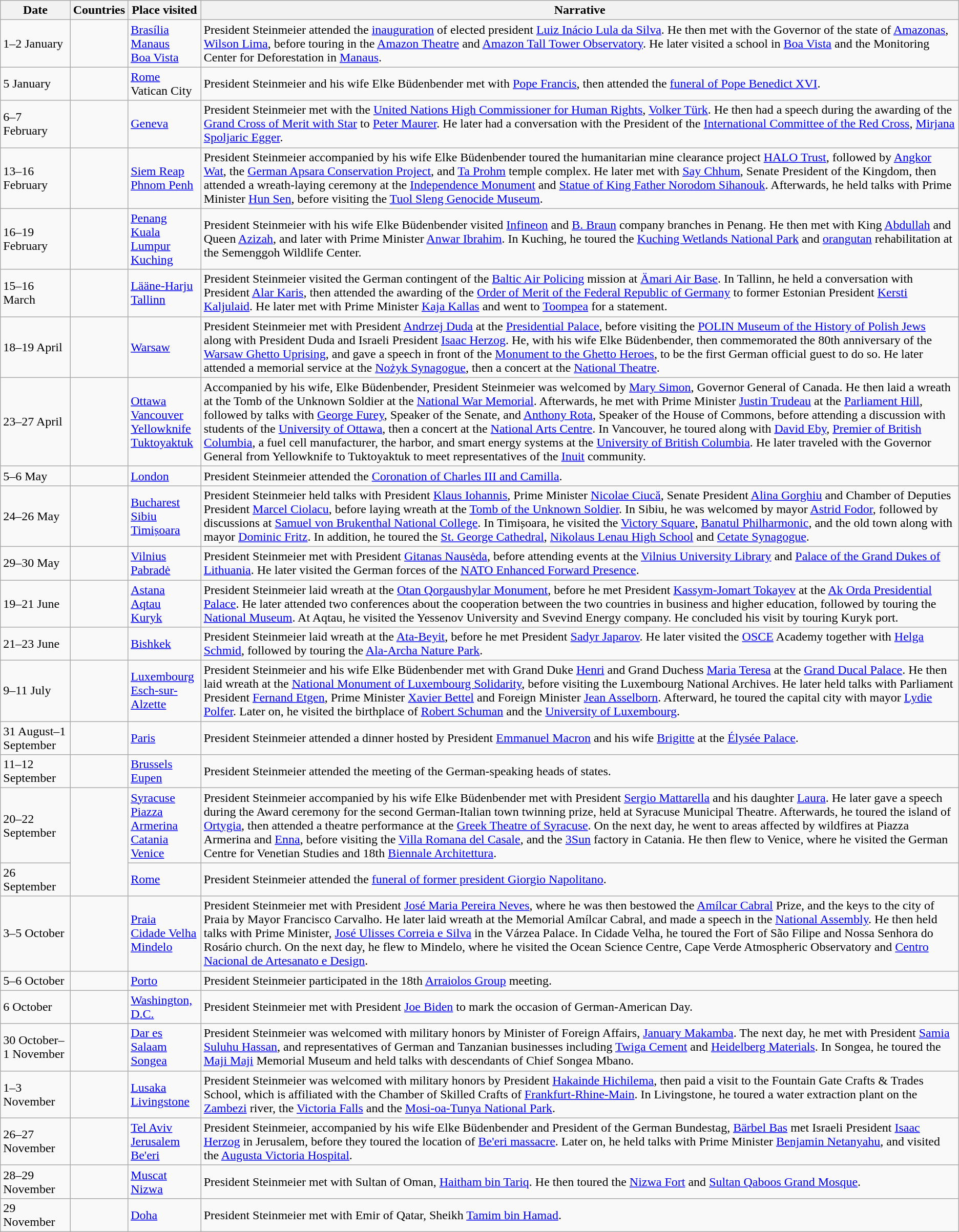<table class="wikitable">
<tr>
<th>Date</th>
<th>Countries</th>
<th>Place visited</th>
<th>Narrative</th>
</tr>
<tr>
<td>1–2 January</td>
<td></td>
<td><a href='#'>Brasília</a><br><a href='#'>Manaus</a><br><a href='#'>Boa Vista</a></td>
<td>President Steinmeier attended the <a href='#'>inauguration</a> of elected president <a href='#'>Luiz Inácio Lula da Silva</a>. He then met with the Governor of the state of <a href='#'>Amazonas</a>, <a href='#'>Wilson Lima</a>, before touring in the <a href='#'>Amazon Theatre</a> and <a href='#'>Amazon Tall Tower Observatory</a>. He later visited a school in <a href='#'>Boa Vista</a> and the Monitoring Center for Deforestation in <a href='#'>Manaus</a>.</td>
</tr>
<tr>
<td>5 January</td>
<td><br></td>
<td><a href='#'>Rome</a><br>Vatican City</td>
<td>President Steinmeier and his wife Elke Büdenbender met with <a href='#'>Pope Francis</a>, then attended the <a href='#'>funeral of Pope Benedict XVI</a>.</td>
</tr>
<tr>
<td>6–7 February</td>
<td></td>
<td><a href='#'>Geneva</a></td>
<td>President Steinmeier met with the <a href='#'>United Nations High Commissioner for Human Rights</a>, <a href='#'>Volker Türk</a>. He then had a speech during the awarding of the <a href='#'>Grand Cross of Merit with Star</a> to <a href='#'>Peter Maurer</a>. He later had a conversation with the President of the <a href='#'>International Committee of the Red Cross</a>, <a href='#'>Mirjana Spoljaric Egger</a>.</td>
</tr>
<tr>
<td>13–16 February</td>
<td></td>
<td><a href='#'>Siem Reap</a><br><a href='#'>Phnom Penh</a></td>
<td>President Steinmeier accompanied by his wife Elke Büdenbender toured the humanitarian mine clearance project <a href='#'>HALO Trust</a>, followed by <a href='#'>Angkor Wat</a>, the <a href='#'>German Apsara Conservation Project</a>, and <a href='#'>Ta Prohm</a> temple complex. He later met with <a href='#'>Say Chhum</a>, Senate President of the Kingdom, then attended a wreath-laying ceremony at the <a href='#'>Independence Monument</a> and <a href='#'>Statue of King Father Norodom Sihanouk</a>. Afterwards, he held talks with Prime Minister <a href='#'>Hun Sen</a>, before visiting the <a href='#'>Tuol Sleng Genocide Museum</a>.</td>
</tr>
<tr>
<td>16–19 February</td>
<td></td>
<td><a href='#'>Penang</a><br><a href='#'>Kuala Lumpur</a><br><a href='#'>Kuching</a></td>
<td>President Steinmeier with his wife Elke Büdenbender visited <a href='#'>Infineon</a> and <a href='#'>B. Braun</a> company branches in Penang. He then met with King <a href='#'>Abdullah</a> and Queen <a href='#'>Azizah</a>, and later with Prime Minister <a href='#'>Anwar Ibrahim</a>. In Kuching, he toured the <a href='#'>Kuching Wetlands National Park</a> and <a href='#'>orangutan</a> rehabilitation at the Semenggoh Wildlife Center.</td>
</tr>
<tr>
<td>15–16 March</td>
<td></td>
<td><a href='#'>Lääne-Harju</a><br><a href='#'>Tallinn</a></td>
<td>President Steinmeier visited the German contingent of the <a href='#'>Baltic Air Policing</a> mission at <a href='#'>Ämari Air Base</a>. In Tallinn, he held a conversation with President <a href='#'>Alar Karis</a>, then attended the awarding of the <a href='#'>Order of Merit of the Federal Republic of Germany</a> to former Estonian President <a href='#'>Kersti Kaljulaid</a>. He later met with Prime Minister <a href='#'>Kaja Kallas</a> and went to <a href='#'>Toompea</a> for a statement.</td>
</tr>
<tr>
<td>18–19 April</td>
<td></td>
<td><a href='#'>Warsaw</a></td>
<td>President Steinmeier met with President <a href='#'>Andrzej Duda</a> at the <a href='#'>Presidential Palace</a>, before visiting the <a href='#'>POLIN Museum of the History of Polish Jews</a> along with President Duda and Israeli President <a href='#'>Isaac Herzog</a>. He, with his wife Elke Büdenbender, then commemorated the 80th anniversary of the <a href='#'>Warsaw Ghetto Uprising</a>, and gave a speech in front of the <a href='#'>Monument to the Ghetto Heroes</a>, to be the first German official guest to do so. He later attended a memorial service at the <a href='#'>Nożyk Synagogue</a>, then a concert at the <a href='#'>National Theatre</a>.</td>
</tr>
<tr>
<td>23–27 April</td>
<td></td>
<td><a href='#'>Ottawa</a><br><a href='#'>Vancouver</a><br><a href='#'>Yellowknife</a><br><a href='#'>Tuktoyaktuk</a></td>
<td>Accompanied by his wife, Elke Büdenbender, President Steinmeier was welcomed by <a href='#'>Mary Simon</a>, Governor General of Canada. He then laid a wreath at the Tomb of the Unknown Soldier at the <a href='#'>National War Memorial</a>. Afterwards, he met with Prime Minister <a href='#'>Justin Trudeau</a> at the <a href='#'>Parliament Hill</a>, followed by talks with <a href='#'>George Furey</a>, Speaker of the Senate, and <a href='#'>Anthony Rota</a>, Speaker of the House of Commons, before attending a discussion with students of the <a href='#'>University of Ottawa</a>, then a concert at the <a href='#'>National Arts Centre</a>. In Vancouver, he toured along with <a href='#'>David Eby</a>, <a href='#'>Premier of British Columbia</a>, a fuel cell manufacturer, the harbor, and smart energy systems at the <a href='#'>University of British Columbia</a>. He later traveled with the Governor General from Yellowknife to Tuktoyaktuk to meet representatives of the <a href='#'>Inuit</a> community.</td>
</tr>
<tr>
<td>5–6 May</td>
<td></td>
<td><a href='#'>London</a></td>
<td>President Steinmeier attended the <a href='#'>Coronation of Charles III and Camilla</a>.</td>
</tr>
<tr>
<td>24–26 May</td>
<td></td>
<td><a href='#'>Bucharest</a><br><a href='#'>Sibiu</a><br><a href='#'>Timișoara</a></td>
<td>President Steinmeier held talks with President <a href='#'>Klaus Iohannis</a>, Prime Minister <a href='#'>Nicolae Ciucă</a>, Senate President <a href='#'>Alina Gorghiu</a> and Chamber of Deputies President <a href='#'>Marcel Ciolacu</a>, before laying wreath at the <a href='#'>Tomb of the Unknown Soldier</a>. In Sibiu, he was welcomed by mayor <a href='#'>Astrid Fodor</a>, followed by discussions at <a href='#'>Samuel von Brukenthal National College</a>. In Timișoara, he visited the <a href='#'>Victory Square</a>, <a href='#'>Banatul Philharmonic</a>, and the old town along with mayor <a href='#'>Dominic Fritz</a>. In addition, he toured the <a href='#'>St. George Cathedral</a>, <a href='#'>Nikolaus Lenau High School</a> and <a href='#'>Cetate Synagogue</a>.</td>
</tr>
<tr>
<td>29–30 May</td>
<td></td>
<td><a href='#'>Vilnius</a><br><a href='#'>Pabradė</a></td>
<td>President Steinmeier met with President <a href='#'>Gitanas Nausėda</a>, before attending events at the <a href='#'>Vilnius University Library</a> and <a href='#'>Palace of the Grand Dukes of Lithuania</a>. He later visited the German forces of the <a href='#'>NATO Enhanced Forward Presence</a>.</td>
</tr>
<tr>
<td>19–21 June</td>
<td></td>
<td><a href='#'>Astana</a><br><a href='#'>Aqtau</a><br><a href='#'>Kuryk</a></td>
<td>President Steinmeier laid wreath at the <a href='#'>Otan Qorgaushylar Monument</a>, before he met President <a href='#'>Kassym-Jomart Tokayev</a> at the <a href='#'>Ak Orda Presidential Palace</a>. He later attended two conferences about the cooperation between the two countries in business and higher education, followed by touring the <a href='#'>National Museum</a>. At Aqtau, he visited the Yessenov University and Svevind Energy company. He concluded his visit by touring Kuryk port.</td>
</tr>
<tr>
<td>21–23 June</td>
<td></td>
<td><a href='#'>Bishkek</a></td>
<td>President Steinmeier laid wreath at the <a href='#'>Ata-Beyit</a>, before he met President <a href='#'>Sadyr Japarov</a>. He later visited the <a href='#'>OSCE</a> Academy together with <a href='#'>Helga Schmid</a>, followed by touring the <a href='#'>Ala-Archa Nature Park</a>.</td>
</tr>
<tr>
<td>9–11 July</td>
<td></td>
<td><a href='#'>Luxembourg</a><br><a href='#'>Esch-sur-Alzette</a></td>
<td>President Steinmeier and his wife Elke Büdenbender met with Grand Duke <a href='#'>Henri</a> and Grand Duchess <a href='#'>Maria Teresa</a> at the <a href='#'>Grand Ducal Palace</a>. He then laid wreath at the <a href='#'>National Monument of Luxembourg Solidarity</a>, before visiting the Luxembourg National Archives. He later held talks with Parliament President <a href='#'>Fernand Etgen</a>, Prime Minister <a href='#'>Xavier Bettel</a> and Foreign Minister <a href='#'>Jean Asselborn</a>. Afterward, he toured the capital city with mayor <a href='#'>Lydie Polfer</a>. Later on, he visited the birthplace of <a href='#'>Robert Schuman</a> and the <a href='#'>University of Luxembourg</a>.</td>
</tr>
<tr>
<td>31 August–1 September</td>
<td></td>
<td><a href='#'>Paris</a></td>
<td>President Steinmeier attended a dinner hosted by President <a href='#'>Emmanuel Macron</a> and his wife <a href='#'>Brigitte</a> at the <a href='#'>Élysée Palace</a>.</td>
</tr>
<tr>
<td>11–12 September</td>
<td></td>
<td><a href='#'>Brussels</a><br><a href='#'>Eupen</a></td>
<td>President Steinmeier attended the meeting of the German-speaking heads of states.</td>
</tr>
<tr>
<td>20–22 September</td>
<td rowspan=2></td>
<td><a href='#'>Syracuse</a><br><a href='#'>Piazza Armerina</a><br><a href='#'>Catania</a><br><a href='#'>Venice</a></td>
<td>President Steinmeier accompanied by his wife Elke Büdenbender met with President <a href='#'>Sergio Mattarella</a> and his daughter <a href='#'>Laura</a>. He later gave a speech during the Award ceremony for the second German-Italian town twinning prize, held at Syracuse Municipal Theatre. Afterwards, he toured the island of <a href='#'>Ortygia</a>, then attended a theatre performance at the <a href='#'>Greek Theatre of Syracuse</a>. On the next day, he went to areas affected by wildfires at Piazza Armerina and <a href='#'>Enna</a>, before visiting the <a href='#'>Villa Romana del Casale</a>, and the <a href='#'>3Sun</a> factory in Catania. He then flew to Venice, where he visited the German Centre for Venetian Studies and 18th <a href='#'>Biennale Architettura</a>.</td>
</tr>
<tr>
<td>26 September</td>
<td><a href='#'>Rome</a></td>
<td>President Steinmeier attended the <a href='#'>funeral of former president Giorgio Napolitano</a>.</td>
</tr>
<tr>
<td>3–5 October</td>
<td></td>
<td><a href='#'>Praia</a><br><a href='#'>Cidade Velha</a><br><a href='#'>Mindelo</a></td>
<td>President Steinmeier met with President <a href='#'>José Maria Pereira Neves</a>, where he was then bestowed the <a href='#'>Amílcar Cabral</a> Prize, and the keys to the city of Praia by Mayor Francisco Carvalho. He later laid wreath at the Memorial Amílcar Cabral, and made a speech in the <a href='#'>National Assembly</a>. He then held talks with Prime Minister, <a href='#'>José Ulisses Correia e Silva</a> in the Várzea Palace. In Cidade Velha, he toured the Fort of São Filipe and Nossa Senhora do Rosário church. On the next day, he flew to Mindelo, where he visited the Ocean Science Centre, Cape Verde Atmospheric Observatory and <a href='#'>Centro Nacional de Artesanato e Design</a>.</td>
</tr>
<tr>
<td>5–6 October</td>
<td></td>
<td><a href='#'>Porto</a></td>
<td>President Steinmeier participated in the 18th <a href='#'>Arraiolos Group</a> meeting.</td>
</tr>
<tr>
<td>6 October</td>
<td></td>
<td><a href='#'>Washington, D.C.</a></td>
<td>President Steinmeier met with President <a href='#'>Joe Biden</a> to mark the occasion of German-American Day.</td>
</tr>
<tr>
<td>30 October–1 November</td>
<td></td>
<td><a href='#'>Dar es Salaam</a><br><a href='#'>Songea</a></td>
<td>President Steinmeier was welcomed with military honors by Minister of Foreign Affairs, <a href='#'>January Makamba</a>. The next day, he met with President <a href='#'>Samia Suluhu Hassan</a>, and representatives of German and Tanzanian businesses including <a href='#'>Twiga Cement</a> and <a href='#'>Heidelberg Materials</a>. In Songea, he toured the <a href='#'>Maji Maji</a> Memorial Museum and held talks with descendants of Chief Songea Mbano.</td>
</tr>
<tr>
<td>1–3 November</td>
<td></td>
<td><a href='#'>Lusaka</a><br><a href='#'>Livingstone</a></td>
<td>President Steinmeier was welcomed with military honors by President <a href='#'>Hakainde Hichilema</a>, then paid a visit to the Fountain Gate Crafts & Trades School, which is affiliated with the Chamber of Skilled Crafts of <a href='#'>Frankfurt-Rhine-Main</a>. In Livingstone, he toured a water extraction plant on the <a href='#'>Zambezi</a> river, the <a href='#'>Victoria Falls</a> and the <a href='#'>Mosi-oa-Tunya National Park</a>.</td>
</tr>
<tr>
<td>26–27 November</td>
<td></td>
<td><a href='#'>Tel Aviv</a><br><a href='#'>Jerusalem</a><br><a href='#'>Be'eri</a></td>
<td>President Steinmeier, accompanied by his wife Elke Büdenbender and President of the German Bundestag, <a href='#'>Bärbel Bas</a> met Israeli President <a href='#'>Isaac Herzog</a> in Jerusalem, before they toured the location of <a href='#'>Be'eri massacre</a>. Later on, he held talks with Prime Minister <a href='#'>Benjamin Netanyahu</a>, and visited the <a href='#'>Augusta Victoria Hospital</a>.</td>
</tr>
<tr>
<td>28–29 November</td>
<td></td>
<td><a href='#'>Muscat</a><br><a href='#'>Nizwa</a></td>
<td>President Steinmeier met with Sultan of Oman, <a href='#'>Haitham bin Tariq</a>. He then toured the <a href='#'>Nizwa Fort</a> and <a href='#'>Sultan Qaboos Grand Mosque</a>.</td>
</tr>
<tr>
<td>29 November</td>
<td></td>
<td><a href='#'>Doha</a></td>
<td>President Steinmeier met with Emir of Qatar, Sheikh <a href='#'>Tamim bin Hamad</a>.</td>
</tr>
</table>
